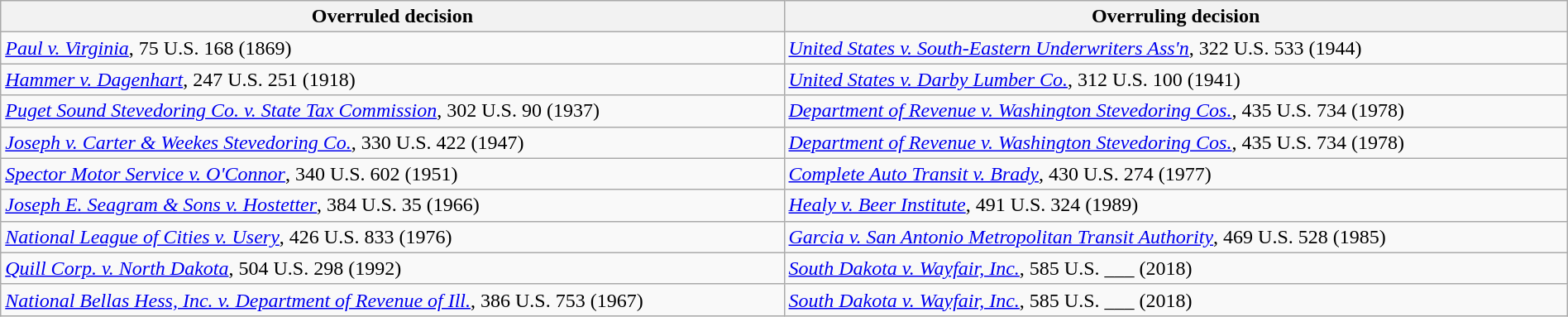<table class="wikitable sortable collapsible" style="width:100%">
<tr>
<th width="50%">Overruled decision</th>
<th width="50%">Overruling decision</th>
</tr>
<tr valign="top">
<td><em><a href='#'>Paul v. Virginia</a></em>, 75 U.S. 168 (1869)</td>
<td><em><a href='#'>United States v. South-Eastern Underwriters Ass'n</a></em>, 322 U.S. 533 (1944)</td>
</tr>
<tr>
<td><em><a href='#'>Hammer v. Dagenhart</a></em>, 247 U.S. 251 (1918)</td>
<td><em><a href='#'>United States v. Darby Lumber Co.</a></em>, 312 U.S. 100 (1941)</td>
</tr>
<tr>
<td><em><a href='#'>Puget Sound Stevedoring Co. v. State Tax Commission</a></em>, 302 U.S. 90 (1937)</td>
<td><em><a href='#'>Department of Revenue v. Washington Stevedoring Cos.</a></em>, 435 U.S. 734 (1978)</td>
</tr>
<tr>
<td><em><a href='#'>Joseph v. Carter & Weekes Stevedoring Co.</a></em>, 330 U.S. 422 (1947)</td>
<td><em><a href='#'>Department of Revenue v. Washington Stevedoring Cos.</a></em>, 435 U.S. 734 (1978)</td>
</tr>
<tr>
<td><em><a href='#'>Spector Motor Service v. O'Connor</a></em>, 340 U.S. 602 (1951)</td>
<td><em><a href='#'>Complete Auto Transit v. Brady</a></em>, 430 U.S. 274 (1977)</td>
</tr>
<tr>
<td><em><a href='#'>Joseph E. Seagram & Sons v. Hostetter</a></em>, 384 U.S. 35 (1966)</td>
<td><em><a href='#'>Healy v. Beer Institute</a></em>, 491 U.S. 324 (1989)</td>
</tr>
<tr>
<td><em><a href='#'>National League of Cities v. Usery</a></em>, 426 U.S. 833 (1976)</td>
<td><em><a href='#'>Garcia v. San Antonio Metropolitan Transit Authority</a></em>, 469 U.S. 528 (1985)</td>
</tr>
<tr>
<td><em><a href='#'>Quill Corp. v. North Dakota</a></em>, 504 U.S. 298 (1992)</td>
<td><em><a href='#'>South Dakota v. Wayfair, Inc.</a></em>, 585 U.S. ___ (2018)</td>
</tr>
<tr>
<td><em><a href='#'>National Bellas Hess, Inc. v. Department of Revenue of Ill.</a></em>, 386 U.S. 753 (1967)</td>
<td><em><a href='#'>South Dakota v. Wayfair, Inc.</a></em>, 585 U.S. ___ (2018)</td>
</tr>
</table>
